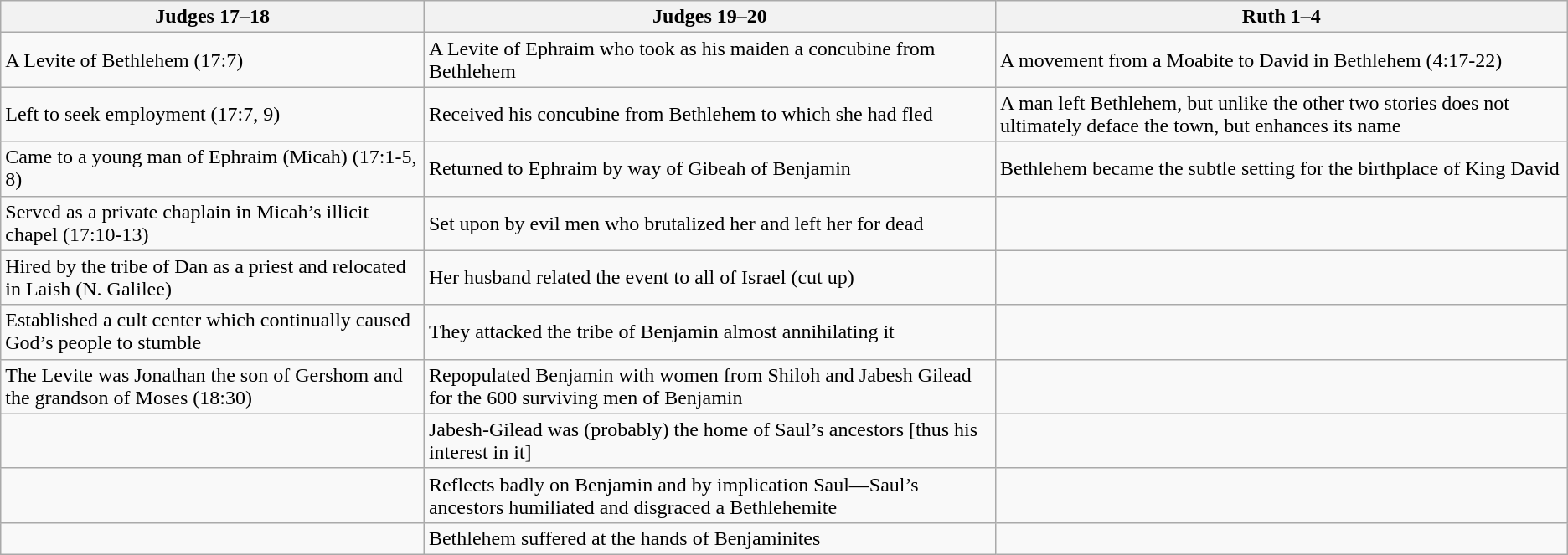<table class=wikitable>
<tr>
<th>Judges 17–18</th>
<th>Judges 19–20</th>
<th>Ruth 1–4</th>
</tr>
<tr>
<td>A Levite of Bethlehem (17:7)</td>
<td>A Levite of Ephraim who took as his maiden a concubine from Bethlehem</td>
<td>A movement from a Moabite to David in Bethlehem (4:17-22)</td>
</tr>
<tr>
<td>Left to seek employment (17:7, 9)</td>
<td>Received his concubine from Bethlehem to which she had fled</td>
<td>A man left Bethlehem, but unlike the other two stories does not ultimately deface the town, but enhances its name</td>
</tr>
<tr>
<td>Came to a young man of Ephraim (Micah) (17:1-5, 8)</td>
<td>Returned to Ephraim by way of Gibeah of Benjamin</td>
<td>Bethlehem became the subtle setting for the birthplace of King David</td>
</tr>
<tr>
<td>Served as a private chaplain in Micah’s illicit chapel (17:10-13)</td>
<td>Set upon by evil men who brutalized her and left her for dead</td>
<td></td>
</tr>
<tr>
<td>Hired by the tribe of Dan as a priest and relocated in Laish (N. Galilee)</td>
<td>Her husband related the event to all of Israel (cut up)</td>
<td></td>
</tr>
<tr>
<td>Established a cult center which continually caused God’s people to stumble</td>
<td>They attacked the tribe of Benjamin almost annihilating it</td>
<td></td>
</tr>
<tr>
<td>The Levite was Jonathan the son of Gershom and the grandson of Moses (18:30)</td>
<td>Repopulated Benjamin with women from Shiloh and Jabesh Gilead for the 600 surviving men of Benjamin</td>
<td></td>
</tr>
<tr>
<td></td>
<td>Jabesh-Gilead was (probably) the home of Saul’s ancestors [thus his interest in it]</td>
<td></td>
</tr>
<tr>
<td></td>
<td>Reflects badly on Benjamin and by implication Saul—Saul’s ancestors humiliated and disgraced a Bethlehemite</td>
<td></td>
</tr>
<tr>
<td></td>
<td>Bethlehem suffered at the hands of Benjaminites</td>
<td></td>
</tr>
</table>
